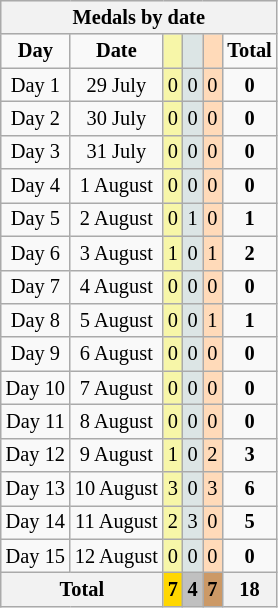<table class=wikitable style="font-size:85%">
<tr bgcolor=efefef>
<th colspan=6>Medals by date</th>
</tr>
<tr align=center>
<td><strong>Day</strong></td>
<td><strong>Date</strong></td>
<td bgcolor=#f7f6a8></td>
<td bgcolor=#dce5e5></td>
<td bgcolor=#ffdab9></td>
<td><strong>Total</strong></td>
</tr>
<tr align=center>
<td>Day 1</td>
<td>29 July</td>
<td bgcolor=F7F6A8>0</td>
<td bgcolor=DCE5E5>0</td>
<td bgcolor=FFDAB9>0</td>
<td><strong>0</strong></td>
</tr>
<tr align=center>
<td>Day 2</td>
<td>30 July</td>
<td bgcolor=F7F6A8>0</td>
<td bgcolor=DCE5E5>0</td>
<td bgcolor=FFDAB9>0</td>
<td><strong>0</strong></td>
</tr>
<tr align=center>
<td>Day 3</td>
<td>31 July</td>
<td bgcolor=F7F6A8>0</td>
<td bgcolor=DCE5E5>0</td>
<td bgcolor=FFDAB9>0</td>
<td><strong>0</strong></td>
</tr>
<tr align=center>
<td>Day 4</td>
<td>1 August</td>
<td bgcolor=F7F6A8>0</td>
<td bgcolor=DCE5E5>0</td>
<td bgcolor=FFDAB9>0</td>
<td><strong>0</strong></td>
</tr>
<tr align=center>
<td>Day 5</td>
<td>2 August</td>
<td bgcolor=F7F6A8>0</td>
<td bgcolor=DCE5E5>1</td>
<td bgcolor=FFDAB9>0</td>
<td><strong>1</strong></td>
</tr>
<tr align=center>
<td>Day 6</td>
<td>3 August</td>
<td bgcolor=F7F6A8>1</td>
<td bgcolor=DCE5E5>0</td>
<td bgcolor=FFDAB9>1</td>
<td><strong>2</strong></td>
</tr>
<tr align=center>
<td>Day 7</td>
<td>4 August</td>
<td bgcolor=F7F6A8>0</td>
<td bgcolor=DCE5E5>0</td>
<td bgcolor=FFDAB9>0</td>
<td><strong>0</strong></td>
</tr>
<tr align=center>
<td>Day 8</td>
<td>5 August</td>
<td bgcolor=F7F6A8>0</td>
<td bgcolor=DCE5E5>0</td>
<td bgcolor=FFDAB9>1</td>
<td><strong>1</strong></td>
</tr>
<tr align=center>
<td>Day 9</td>
<td>6 August</td>
<td bgcolor=F7F6A8>0</td>
<td bgcolor=DCE5E5>0</td>
<td bgcolor=FFDAB9>0</td>
<td><strong>0</strong></td>
</tr>
<tr align=center>
<td>Day 10</td>
<td>7 August</td>
<td bgcolor=F7F6A8>0</td>
<td bgcolor=DCE5E5>0</td>
<td bgcolor=FFDAB9>0</td>
<td><strong>0</strong></td>
</tr>
<tr align=center>
<td>Day 11</td>
<td>8 August</td>
<td bgcolor=F7F6A8>0</td>
<td bgcolor=DCE5E5>0</td>
<td bgcolor=FFDAB9>0</td>
<td><strong>0</strong></td>
</tr>
<tr align=center>
<td>Day 12</td>
<td>9 August</td>
<td bgcolor=F7F6A8>1</td>
<td bgcolor=DCE5E5>0</td>
<td bgcolor=FFDAB9>2</td>
<td><strong>3</strong></td>
</tr>
<tr align=center>
<td>Day 13</td>
<td>10 August</td>
<td bgcolor=F7F6A8>3</td>
<td bgcolor=DCE5E5>0</td>
<td bgcolor=FFDAB9>3</td>
<td><strong>6</strong></td>
</tr>
<tr align=center>
<td>Day 14</td>
<td>11 August</td>
<td bgcolor=F7F6A8>2</td>
<td bgcolor=DCE5E5>3</td>
<td bgcolor=FFDAB9>0</td>
<td><strong>5</strong></td>
</tr>
<tr align=center>
<td>Day 15</td>
<td>12 August</td>
<td bgcolor=F7F6A8>0</td>
<td bgcolor=DCE5E5>0</td>
<td bgcolor=FFDAB9>0</td>
<td><strong>0</strong></td>
</tr>
<tr>
<th colspan=2>Total</th>
<th style="background:gold">7</th>
<th style="background:silver">4</th>
<th style="background:#c96">7</th>
<th>18</th>
</tr>
</table>
